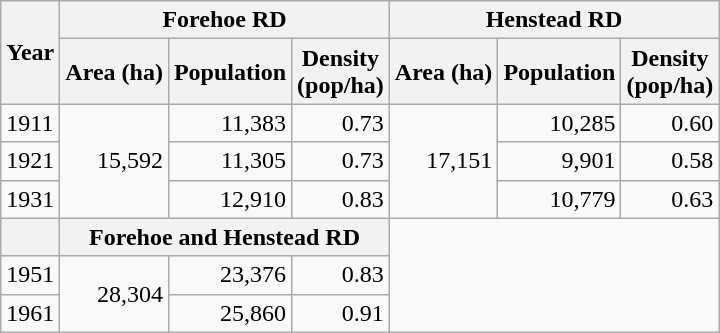<table class="wikitable">
<tr>
<th rowspan="2">Year</th>
<th colspan="3">Forehoe RD</th>
<th colspan="3">Henstead RD</th>
</tr>
<tr>
<th>Area (ha)<br></th>
<th>Population<br></th>
<th>Density<br>(pop/ha)</th>
<th>Area (ha)<br></th>
<th>Population<br></th>
<th>Density<br>(pop/ha)</th>
</tr>
<tr>
<td>1911</td>
<td style="text-align:right;" rowspan="3">15,592</td>
<td style="text-align:right;">11,383</td>
<td style="text-align:right;">0.73</td>
<td style="text-align:right;" rowspan="3">17,151</td>
<td style="text-align:right;">10,285</td>
<td style="text-align:right;">0.60</td>
</tr>
<tr>
<td>1921</td>
<td style="text-align:right;">11,305</td>
<td style="text-align:right;">0.73</td>
<td style="text-align:right;">9,901</td>
<td style="text-align:right;">0.58</td>
</tr>
<tr>
<td>1931</td>
<td style="text-align:right;">12,910</td>
<td style="text-align:right;">0.83</td>
<td style="text-align:right;">10,779</td>
<td style="text-align:right;">0.63</td>
</tr>
<tr>
<th></th>
<th colspan="3">Forehoe and Henstead RD</th>
</tr>
<tr>
<td>1951</td>
<td style="text-align:right;" rowspan="2">28,304</td>
<td style="text-align:right;">23,376</td>
<td style="text-align:right;">0.83</td>
</tr>
<tr>
<td>1961</td>
<td style="text-align:right;">25,860</td>
<td style="text-align:right;">0.91</td>
</tr>
</table>
